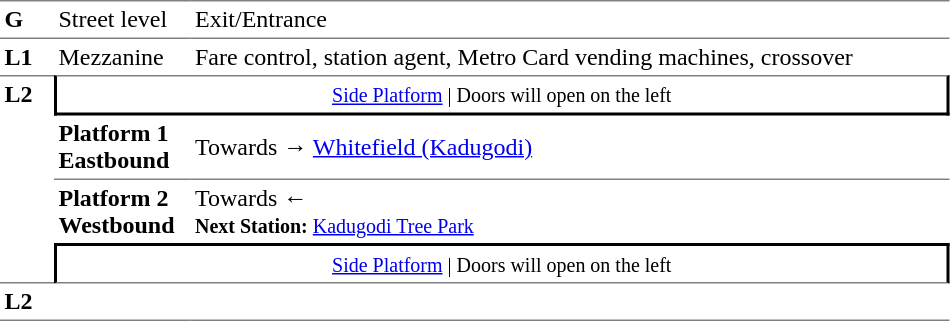<table table border=0 cellspacing=0 cellpadding=3>
<tr>
<td style="border-bottom:solid 1px gray;border-top:solid 1px gray;" width=30 valign=top><strong>G</strong></td>
<td style="border-top:solid 1px gray;border-bottom:solid 1px gray;" width=85 valign=top>Street level</td>
<td style="border-top:solid 1px gray;border-bottom:solid 1px gray;" width=500 valign=top>Exit/Entrance</td>
</tr>
<tr>
<td valign=top><strong>L1</strong></td>
<td valign=top>Mezzanine</td>
<td valign=top>Fare control, station agent, Metro Card vending machines, crossover<br></td>
</tr>
<tr>
<td style="border-top:solid 1px gray;border-bottom:solid 1px gray;" width=30 rowspan=4 valign=top><strong>L2</strong></td>
<td style="border-top:solid 1px gray;border-right:solid 2px black;border-left:solid 2px black;border-bottom:solid 2px black;text-align:center;" colspan=2><small><a href='#'>Side Platform</a> | Doors will open on the left </small></td>
</tr>
<tr>
<td style="border-bottom:solid 1px gray;" width=85><span><strong>Platform 1</strong><br><strong>Eastbound</strong></span></td>
<td style="border-bottom:solid 1px gray;" width=500>Towards → <a href='#'>Whitefield (Kadugodi)</a></td>
</tr>
<tr>
<td><span><strong>Platform 2 Westbound</strong></span></td>
<td>Towards ← <br><small><strong>Next Station:</strong> <a href='#'>Kadugodi Tree Park</a></small></td>
</tr>
<tr>
<td style="border-top:solid 2px black;border-right:solid 2px black;border-left:solid 2px black;border-bottom:solid 1px gray;" colspan=2  align=center><small><a href='#'>Side Platform</a> | Doors will open on the left </small></td>
</tr>
<tr>
<td style="border-bottom:solid 1px gray;" width=30 rowspan=2 valign=top><strong>L2</strong></td>
<td style="border-bottom:solid 1px gray;" width=85></td>
<td style="border-bottom:solid 1px gray;" width=500></td>
</tr>
<tr>
</tr>
</table>
